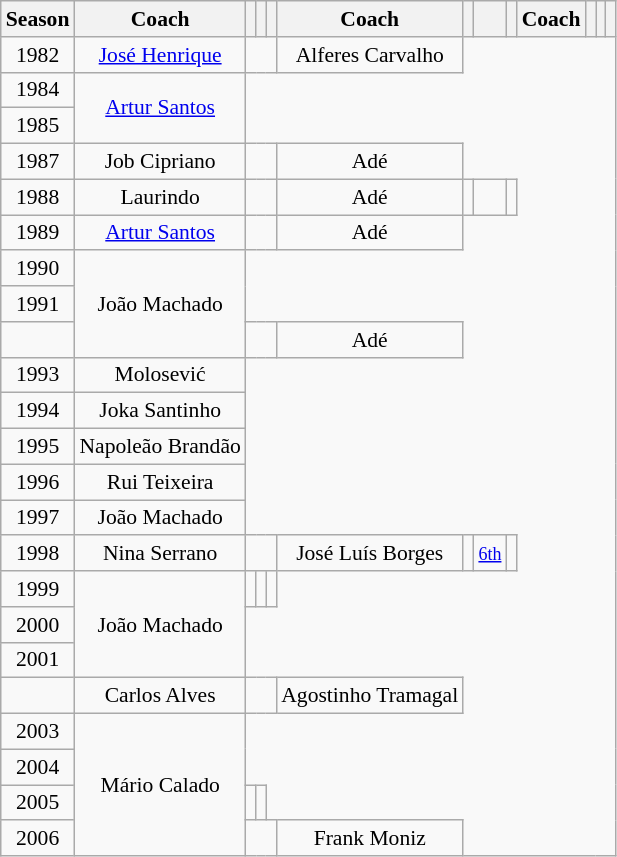<table class="wikitable" style="text-align:center; font-size:90%">
<tr>
<th>Season</th>
<th>Coach</th>
<th></th>
<th></th>
<th></th>
<th>Coach</th>
<th></th>
<th></th>
<th></th>
<th>Coach</th>
<th></th>
<th></th>
<th></th>
</tr>
<tr>
<td>1982</td>
<td> <a href='#'>José Henrique</a></td>
<td colspan=3></td>
<td> Alferes Carvalho</td>
</tr>
<tr>
<td>1984</td>
<td rowspan=2> <a href='#'>Artur Santos</a></td>
</tr>
<tr>
<td>1985</td>
</tr>
<tr>
<td>1987</td>
<td> Job Cipriano</td>
<td colspan=3></td>
<td> Adé</td>
</tr>
<tr>
<td>1988</td>
<td> Laurindo</td>
<td colspan=3></td>
<td> Adé</td>
<td></td>
<td></td>
<td></td>
</tr>
<tr>
<td>1989</td>
<td> <a href='#'>Artur Santos</a></td>
<td colspan=3></td>
<td> Adé</td>
</tr>
<tr>
<td>1990</td>
<td rowspan=3> João Machado</td>
</tr>
<tr>
<td>1991</td>
</tr>
<tr>
<td></td>
<td colspan=3></td>
<td> Adé</td>
</tr>
<tr>
<td>1993</td>
<td> Molosević</td>
</tr>
<tr>
<td>1994</td>
<td> Joka Santinho</td>
</tr>
<tr>
<td>1995</td>
<td> Napoleão Brandão</td>
</tr>
<tr>
<td>1996</td>
<td> Rui Teixeira</td>
</tr>
<tr>
<td>1997</td>
<td> João Machado</td>
</tr>
<tr>
<td>1998</td>
<td> Nina Serrano</td>
<td colspan=3></td>
<td> José Luís Borges</td>
<td></td>
<td><small><a href='#'>6th</a></small></td>
<td></td>
</tr>
<tr>
<td>1999</td>
<td rowspan=3> João Machado</td>
<td></td>
<td></td>
<td></td>
</tr>
<tr>
<td>2000</td>
</tr>
<tr>
<td>2001</td>
</tr>
<tr>
<td></td>
<td> Carlos Alves</td>
<td colspan=3></td>
<td> Agostinho Tramagal</td>
</tr>
<tr>
<td>2003</td>
<td rowspan=4> Mário Calado</td>
</tr>
<tr>
<td>2004</td>
</tr>
<tr>
<td>2005</td>
<td></td>
<td></td>
</tr>
<tr>
<td>2006</td>
<td colspan=3></td>
<td> Frank Moniz</td>
</tr>
</table>
